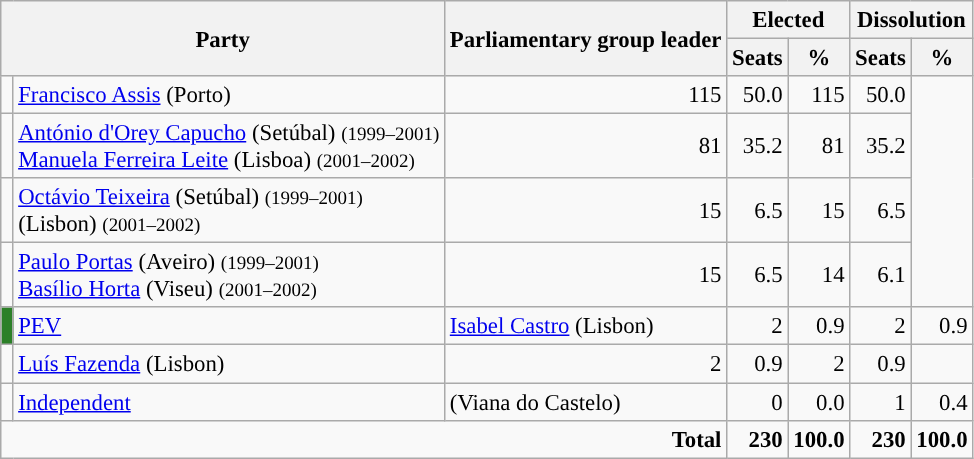<table class="wikitable" style="text-align:right; font-size:95%;">
<tr>
<th colspan="2" rowspan="2">Party</th>
<th rowspan="2">Parliamentary group leader</th>
<th colspan="2">Elected</th>
<th colspan="2">Dissolution</th>
</tr>
<tr>
<th>Seats</th>
<th>%</th>
<th>Seats</th>
<th>%</th>
</tr>
<tr>
<td></td>
<td align="left"><a href='#'>Francisco Assis</a> (Porto)</td>
<td align="right">115</td>
<td align="right">50.0</td>
<td>115</td>
<td>50.0</td>
</tr>
<tr>
<td></td>
<td align="left"><a href='#'>António d'Orey Capucho</a> (Setúbal) <small>(1999–2001)</small><br><a href='#'>Manuela Ferreira Leite</a> (Lisboa) <small>(2001–2002)</small></td>
<td align="right">81</td>
<td align="right">35.2</td>
<td>81</td>
<td>35.2</td>
</tr>
<tr>
<td></td>
<td align="left"><a href='#'>Octávio Teixeira</a> (Setúbal) <small>(1999–2001)</small><br> (Lisbon) <small>(2001–2002)</small></td>
<td align="right">15</td>
<td align="right">6.5</td>
<td>15</td>
<td>6.5</td>
</tr>
<tr>
<td></td>
<td align="left"><a href='#'>Paulo Portas</a> (Aveiro) <small>(1999–2001)</small><br><a href='#'>Basílio Horta</a> (Viseu) <small>(2001–2002)</small></td>
<td align="right">15</td>
<td align="right">6.5</td>
<td>14</td>
<td>6.1</td>
</tr>
<tr>
<td style="width:1px; background:#2C8028; text-align:center;"></td>
<td style="text-align:left;"><a href='#'>PEV</a></td>
<td align="left"><a href='#'>Isabel Castro</a> (Lisbon)</td>
<td align="right">2</td>
<td align="right">0.9</td>
<td>2</td>
<td>0.9</td>
</tr>
<tr>
<td></td>
<td align="left"><a href='#'>Luís Fazenda</a> (Lisbon)</td>
<td align="right">2</td>
<td align="right">0.9</td>
<td>2</td>
<td>0.9</td>
</tr>
<tr>
<td style="width:1px; background:"></td>
<td style="text-align:left;"><a href='#'>Independent</a></td>
<td align="left"> (Viana do Castelo)</td>
<td align="right">0</td>
<td align="right">0.0</td>
<td align="right">1</td>
<td align="right">0.4</td>
</tr>
<tr>
<td colspan="3"> <strong>Total</strong></td>
<td align="right"><strong>230</strong></td>
<td align="right"><strong>100.0</strong></td>
<td><strong>230</strong></td>
<td><strong>100.0</strong></td>
</tr>
</table>
